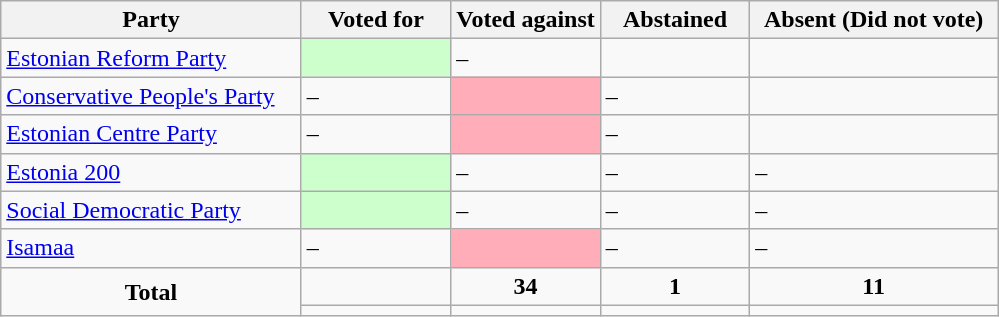<table class="wikitable">
<tr>
<th>Party</th>
<th style="width:15%;">Voted for</th>
<th style="width:15%;">Voted against</th>
<th style="width:15%;">Abstained</th>
<th>Absent (Did not vote)</th>
</tr>
<tr>
<td> <a href='#'>Estonian Reform Party</a></td>
<td style="background-color:#CCFFCC;"></td>
<td>–</td>
<td></td>
<td></td>
</tr>
<tr>
<td> <a href='#'>Conservative People's Party</a></td>
<td>–</td>
<td style="background-color:#FFAEB9;"></td>
<td>–</td>
<td></td>
</tr>
<tr>
<td> <a href='#'>Estonian Centre Party</a></td>
<td>–</td>
<td style="background-color:#FFAEB9;"></td>
<td>–</td>
<td></td>
</tr>
<tr>
<td> <a href='#'>Estonia 200</a></td>
<td style="background-color:#CCFFCC;"></td>
<td>–</td>
<td>–</td>
<td>–</td>
</tr>
<tr>
<td> <a href='#'>Social Democratic Party</a></td>
<td style="background-color:#CCFFCC;"></td>
<td>–</td>
<td>–</td>
<td>–</td>
</tr>
<tr>
<td> <a href='#'>Isamaa</a></td>
<td>–</td>
<td style="background-color:#FFAEB9;"></td>
<td>–</td>
<td>–</td>
</tr>
<tr>
<td style="text-align:center;" rowspan="2"><strong>Total</strong></td>
<td></td>
<td style="text-align:center;"><strong>34</strong></td>
<td style="text-align:center;"><strong>1</strong></td>
<td style="text-align:center;"><strong>11</strong></td>
</tr>
<tr>
<td style="text-align:center;"></td>
<td style="text-align:center;"></td>
<td style="text-align:center;"></td>
<td style="text-align:center;"></td>
</tr>
</table>
